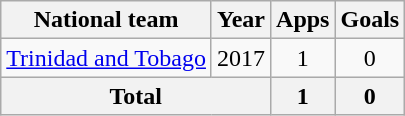<table class="wikitable" style="text-align:center">
<tr>
<th>National team</th>
<th>Year</th>
<th>Apps</th>
<th>Goals</th>
</tr>
<tr>
<td rowspan="1"><a href='#'>Trinidad and Tobago</a></td>
<td>2017</td>
<td>1</td>
<td>0</td>
</tr>
<tr>
<th colspan=2>Total</th>
<th>1</th>
<th>0</th>
</tr>
</table>
